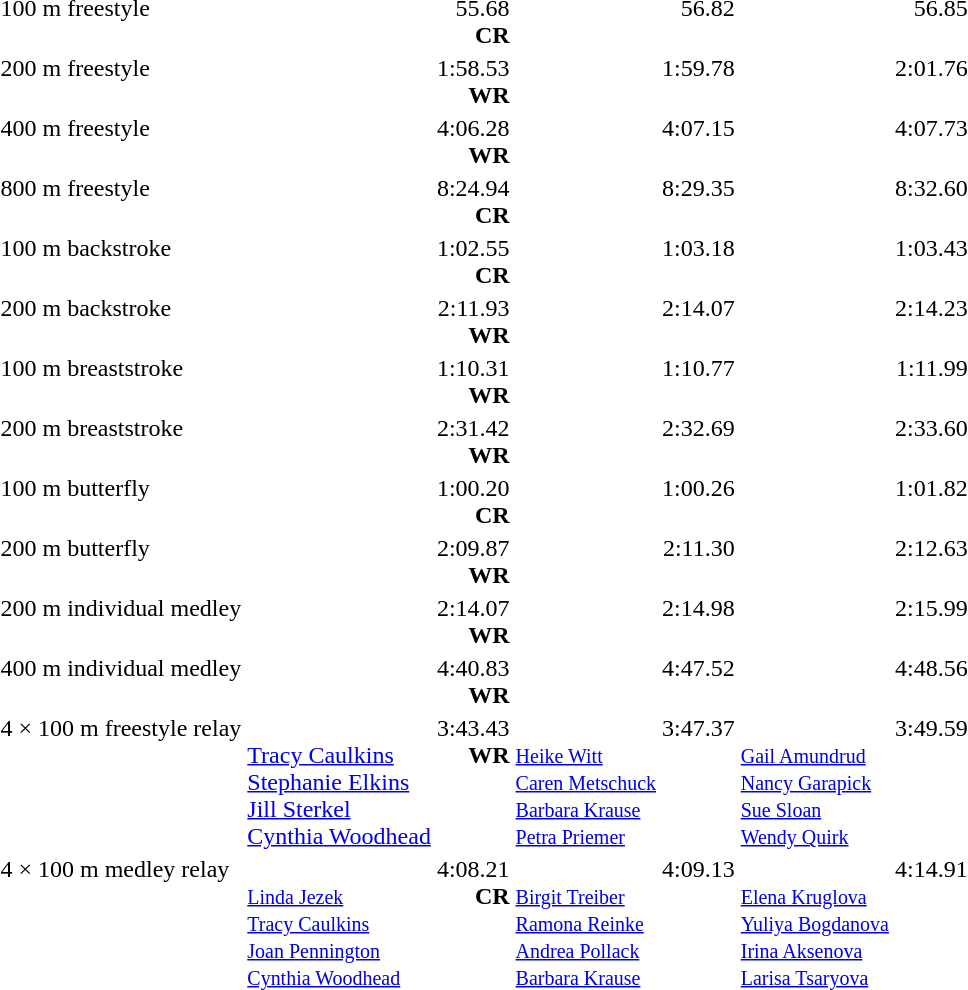<table>
<tr valign="top">
<td>100 m freestyle<br><div></div></td>
<td></td>
<td align="right">55.68 <br><strong>CR</strong></td>
<td></td>
<td align="right">56.82</td>
<td></td>
<td align="right">56.85</td>
</tr>
<tr valign="top">
<td>200 m freestyle<br><div></div></td>
<td></td>
<td align="right">1:58.53 <br><strong>WR</strong></td>
<td></td>
<td align="right">1:59.78</td>
<td></td>
<td align="right">2:01.76</td>
</tr>
<tr valign="top">
<td>400 m freestyle<br><div></div></td>
<td></td>
<td align="right">4:06.28 <br><strong>WR</strong></td>
<td></td>
<td align="right">4:07.15</td>
<td></td>
<td align="right">4:07.73</td>
</tr>
<tr valign="top">
<td>800 m freestyle<br><div></div></td>
<td></td>
<td align="right">8:24.94 <br><strong>CR</strong></td>
<td></td>
<td align="right">8:29.35</td>
<td></td>
<td align="right">8:32.60</td>
</tr>
<tr valign="top">
<td>100 m backstroke<br><div></div></td>
<td></td>
<td align="right">1:02.55 <br><strong>CR</strong></td>
<td></td>
<td align="right">1:03.18</td>
<td></td>
<td align="right">1:03.43</td>
</tr>
<tr valign="top">
<td>200 m backstroke<br><div></div></td>
<td></td>
<td align="right">2:11.93 <br><strong>WR</strong></td>
<td></td>
<td align="right">2:14.07</td>
<td></td>
<td align="right">2:14.23</td>
</tr>
<tr valign="top">
<td>100 m breaststroke<br><div></div></td>
<td></td>
<td align="right">1:10.31 <br><strong>WR</strong></td>
<td></td>
<td align="right">1:10.77</td>
<td></td>
<td align="right">1:11.99</td>
</tr>
<tr valign="top">
<td>200 m breaststroke<br><div></div></td>
<td></td>
<td align="right">2:31.42 <br><strong>WR</strong></td>
<td></td>
<td align="right">2:32.69</td>
<td></td>
<td align="right">2:33.60</td>
</tr>
<tr valign="top">
<td>100 m butterfly<br><div></div></td>
<td></td>
<td align="right">1:00.20 <br><strong>CR</strong></td>
<td></td>
<td align="right">1:00.26</td>
<td></td>
<td align="right">1:01.82</td>
</tr>
<tr valign="top">
<td>200 m butterfly<br><div></div></td>
<td></td>
<td align="right">2:09.87 <br><strong>WR</strong></td>
<td></td>
<td align="right">2:11.30</td>
<td></td>
<td align="right">2:12.63</td>
</tr>
<tr valign="top">
<td>200 m individual medley<br><div></div></td>
<td></td>
<td align="right">2:14.07 <br><strong>WR</strong></td>
<td></td>
<td align="right">2:14.98</td>
<td></td>
<td align="right">2:15.99</td>
</tr>
<tr valign="top">
<td>400 m individual medley<br><div></div></td>
<td></td>
<td align="right">4:40.83 <br><strong>WR</strong></td>
<td></td>
<td align="right">4:47.52</td>
<td></td>
<td align="right">4:48.56</td>
</tr>
<tr valign="top">
<td>4 × 100 m freestyle relay<br><div></div></td>
<td><br><a href='#'>Tracy Caulkins</a><br><a href='#'>Stephanie Elkins</a><br><a href='#'>Jill Sterkel</a><br><a href='#'>Cynthia Woodhead</a></td>
<td align="right">3:43.43 <br><strong>WR</strong></td>
<td><br><small><a href='#'>Heike Witt</a><br><a href='#'>Caren Metschuck</a><br><a href='#'>Barbara Krause</a><br><a href='#'>Petra Priemer</a></small></td>
<td align="right">3:47.37</td>
<td><br><small><a href='#'>Gail Amundrud</a><br><a href='#'>Nancy Garapick</a><br><a href='#'>Sue Sloan</a><br><a href='#'>Wendy Quirk</a></small></td>
<td align="right">3:49.59</td>
</tr>
<tr valign="top">
<td>4 × 100 m medley relay<br><div></div></td>
<td><br><small><a href='#'>Linda Jezek</a><br><a href='#'>Tracy Caulkins</a><br><a href='#'>Joan Pennington</a><br><a href='#'>Cynthia Woodhead</a></small></td>
<td align="right">4:08.21 <br><strong>CR</strong></td>
<td><br><small><a href='#'>Birgit Treiber</a><br><a href='#'>Ramona Reinke</a><br><a href='#'>Andrea Pollack</a><br><a href='#'>Barbara Krause</a></small></td>
<td align="right">4:09.13</td>
<td><br><small><a href='#'>Elena Kruglova</a><br><a href='#'>Yuliya Bogdanova</a><br><a href='#'>Irina Aksenova</a><br><a href='#'>Larisa Tsaryova</a></small></td>
<td align="right">4:14.91</td>
</tr>
</table>
